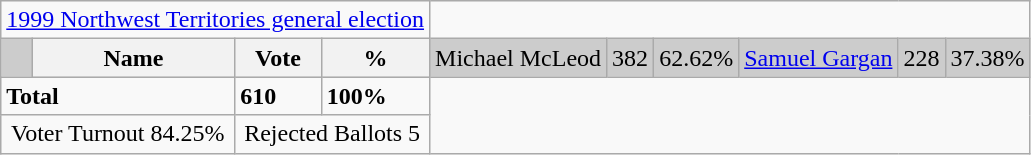<table class="wikitable">
<tr>
<td colspan=4 align=center><a href='#'>1999 Northwest Territories general election</a></td>
</tr>
<tr bgcolor="CCCCCC">
<td></td>
<th>Name</th>
<th>Vote</th>
<th>%<br></th>
<td>Michael McLeod</td>
<td>382</td>
<td>62.62%<br></td>
<td><a href='#'>Samuel Gargan</a></td>
<td>228</td>
<td>37.38%</td>
</tr>
<tr>
<td colspan=2><strong>Total</strong></td>
<td><strong>610</strong></td>
<td><strong>100%</strong></td>
</tr>
<tr>
<td colspan=2 align=center>Voter Turnout 84.25%</td>
<td colspan=2 align=center>Rejected Ballots 5</td>
</tr>
</table>
